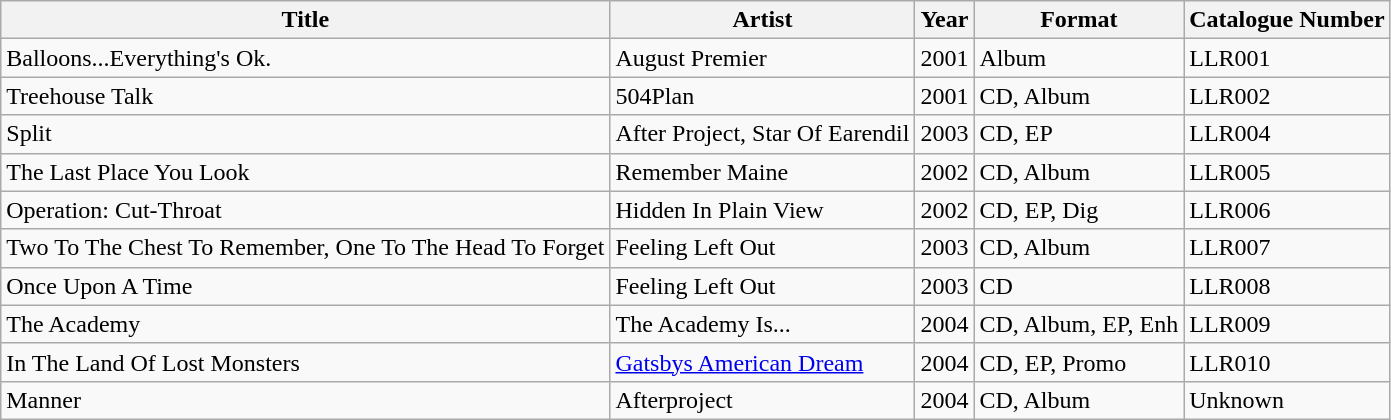<table class="wikitable">
<tr>
<th>Title</th>
<th>Artist</th>
<th>Year</th>
<th>Format</th>
<th>Catalogue Number</th>
</tr>
<tr>
<td>Balloons...Everything's Ok.</td>
<td>August Premier</td>
<td>2001</td>
<td>Album</td>
<td>LLR001</td>
</tr>
<tr>
<td>Treehouse Talk</td>
<td>504Plan</td>
<td>2001</td>
<td>CD, Album</td>
<td>LLR002</td>
</tr>
<tr>
<td>Split</td>
<td>After Project, Star Of Earendil</td>
<td>2003</td>
<td>CD, EP</td>
<td>LLR004</td>
</tr>
<tr>
<td>The Last Place You Look</td>
<td>Remember Maine</td>
<td>2002</td>
<td>CD, Album</td>
<td>LLR005</td>
</tr>
<tr>
<td>Operation: Cut-Throat</td>
<td>Hidden In Plain View</td>
<td>2002</td>
<td>CD, EP, Dig</td>
<td>LLR006</td>
</tr>
<tr>
<td>Two To The Chest To Remember, One To The Head To Forget</td>
<td>Feeling Left Out</td>
<td>2003</td>
<td>CD, Album</td>
<td>LLR007</td>
</tr>
<tr>
<td>Once Upon A Time</td>
<td>Feeling Left Out</td>
<td>2003</td>
<td>CD</td>
<td>LLR008</td>
</tr>
<tr>
<td>The Academy</td>
<td>The Academy Is...</td>
<td>2004</td>
<td>CD, Album, EP, Enh</td>
<td>LLR009</td>
</tr>
<tr>
<td>In The Land Of Lost Monsters</td>
<td><a href='#'>Gatsbys American Dream</a></td>
<td>2004</td>
<td>CD, EP, Promo</td>
<td>LLR010</td>
</tr>
<tr>
<td>Manner</td>
<td>Afterproject</td>
<td>2004</td>
<td>CD, Album</td>
<td>Unknown</td>
</tr>
</table>
